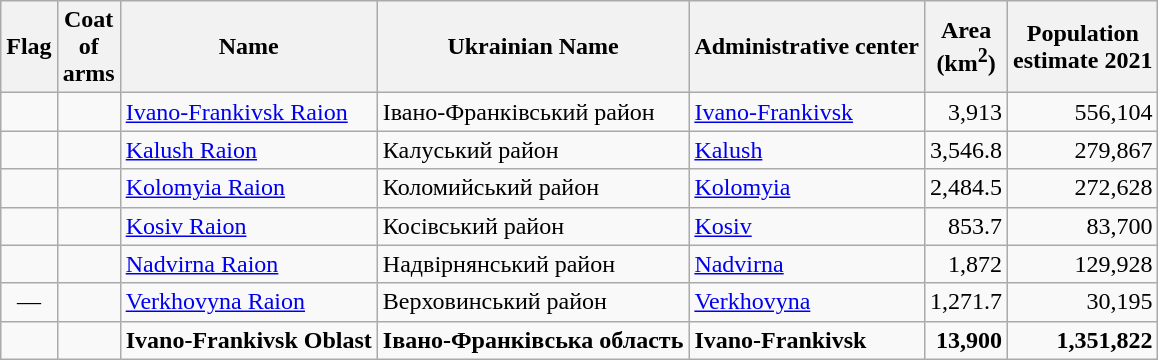<table class="sortable wikitable">
<tr>
<th>Flag</th>
<th>Coat<br>of<br>arms</th>
<th>Name</th>
<th>Ukrainian Name</th>
<th>Administrative center</th>
<th>Area <br>(km<sup>2</sup>)</th>
<th>Population<br>estimate 2021</th>
</tr>
<tr>
<td></td>
<td></td>
<td><a href='#'>Ivano-Frankivsk Raion</a></td>
<td>Івано-Франківський район</td>
<td><a href='#'>Ivano-Frankivsk</a></td>
<td align="right">3,913</td>
<td align="right">556,104</td>
</tr>
<tr>
<td></td>
<td></td>
<td><a href='#'>Kalush Raion</a></td>
<td>Калуський район</td>
<td><a href='#'>Kalush</a></td>
<td align="right">3,546.8</td>
<td align="right">279,867</td>
</tr>
<tr>
<td></td>
<td></td>
<td><a href='#'>Kolomyia Raion</a></td>
<td>Коломийський район</td>
<td><a href='#'>Kolomyia</a></td>
<td align="right">2,484.5</td>
<td align="right">272,628</td>
</tr>
<tr>
<td></td>
<td></td>
<td><a href='#'>Kosiv Raion</a></td>
<td>Косівський район</td>
<td><a href='#'>Kosiv</a></td>
<td align="right">853.7</td>
<td align="right">83,700</td>
</tr>
<tr>
<td></td>
<td></td>
<td><a href='#'>Nadvirna Raion</a></td>
<td>Надвірнянський район</td>
<td><a href='#'>Nadvirna</a></td>
<td align="right">1,872</td>
<td align="right">129,928</td>
</tr>
<tr>
<td align=center>—</td>
<td></td>
<td><a href='#'>Verkhovyna Raion</a></td>
<td>Верховинський район</td>
<td><a href='#'>Verkhovyna</a></td>
<td align="right">1,271.7</td>
<td align="right">30,195</td>
</tr>
<tr>
<td></td>
<td></td>
<td><strong>Ivano-Frankivsk Oblast</strong></td>
<td><strong>Івано-Франківська область</strong></td>
<td><strong>Ivano-Frankivsk</strong></td>
<td align="right"><strong>13,900</strong></td>
<td align="right"><strong>1,351,822</strong></td>
</tr>
</table>
